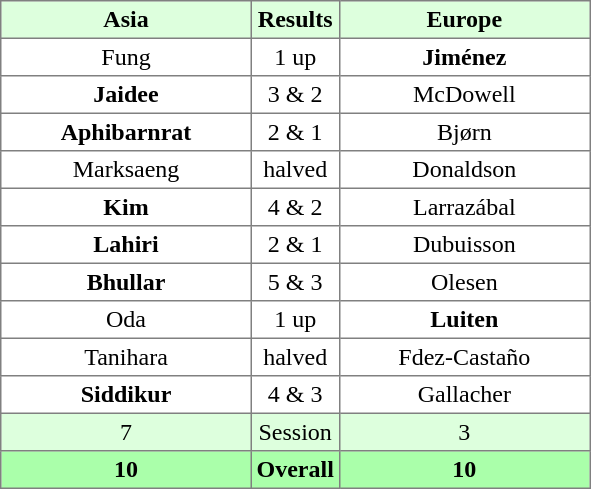<table border="1" cellpadding="3" style="border-collapse:collapse; text-align:center;">
<tr style="background:#ddffdd;">
<th width=160>Asia</th>
<th>Results</th>
<th width=160>Europe</th>
</tr>
<tr>
<td>Fung</td>
<td>1 up</td>
<td><strong>Jiménez</strong></td>
</tr>
<tr>
<td><strong>Jaidee</strong></td>
<td>3 & 2</td>
<td>McDowell</td>
</tr>
<tr>
<td><strong>Aphibarnrat</strong></td>
<td>2 & 1</td>
<td>Bjørn</td>
</tr>
<tr>
<td>Marksaeng</td>
<td>halved</td>
<td>Donaldson</td>
</tr>
<tr>
<td><strong>Kim</strong></td>
<td>4 & 2</td>
<td>Larrazábal</td>
</tr>
<tr>
<td><strong>Lahiri</strong></td>
<td>2 & 1</td>
<td>Dubuisson</td>
</tr>
<tr>
<td><strong>Bhullar</strong></td>
<td>5 & 3</td>
<td>Olesen</td>
</tr>
<tr>
<td>Oda</td>
<td>1 up</td>
<td><strong>Luiten</strong></td>
</tr>
<tr>
<td>Tanihara</td>
<td>halved</td>
<td>Fdez-Castaño</td>
</tr>
<tr>
<td><strong>Siddikur</strong></td>
<td>4 & 3</td>
<td>Gallacher</td>
</tr>
<tr style="background:#ddffdd;">
<td>7</td>
<td>Session</td>
<td>3</td>
</tr>
<tr style="background:#aaffaa;">
<th>10</th>
<th>Overall</th>
<th>10</th>
</tr>
</table>
